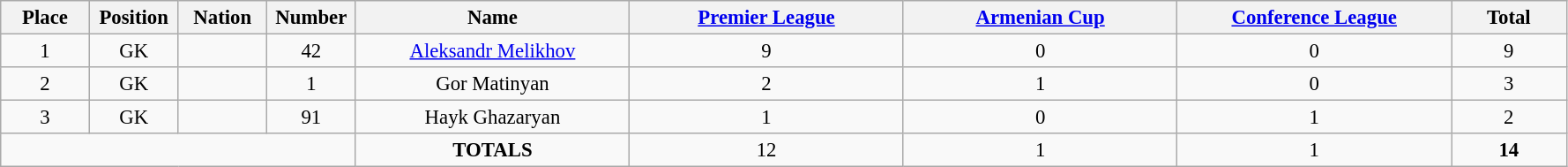<table class="wikitable" style="font-size: 95%; text-align: center;">
<tr>
<th width=60>Place</th>
<th width=60>Position</th>
<th width=60>Nation</th>
<th width=60>Number</th>
<th width=200>Name</th>
<th width=200><a href='#'>Premier League</a></th>
<th width=200><a href='#'>Armenian Cup</a></th>
<th width=200><a href='#'>Conference League</a></th>
<th width=80><strong>Total</strong></th>
</tr>
<tr>
<td>1</td>
<td>GK</td>
<td></td>
<td>42</td>
<td><a href='#'>Aleksandr Melikhov</a></td>
<td>9</td>
<td>0</td>
<td>0</td>
<td>9</td>
</tr>
<tr>
<td>2</td>
<td>GK</td>
<td></td>
<td>1</td>
<td>Gor Matinyan</td>
<td>2</td>
<td>1</td>
<td>0</td>
<td>3</td>
</tr>
<tr>
<td>3</td>
<td>GK</td>
<td></td>
<td>91</td>
<td>Hayk Ghazaryan</td>
<td>1</td>
<td>0</td>
<td>1</td>
<td>2</td>
</tr>
<tr>
<td colspan="4"></td>
<td><strong>TOTALS</strong></td>
<td>12</td>
<td>1</td>
<td>1</td>
<td><strong>14</strong></td>
</tr>
</table>
